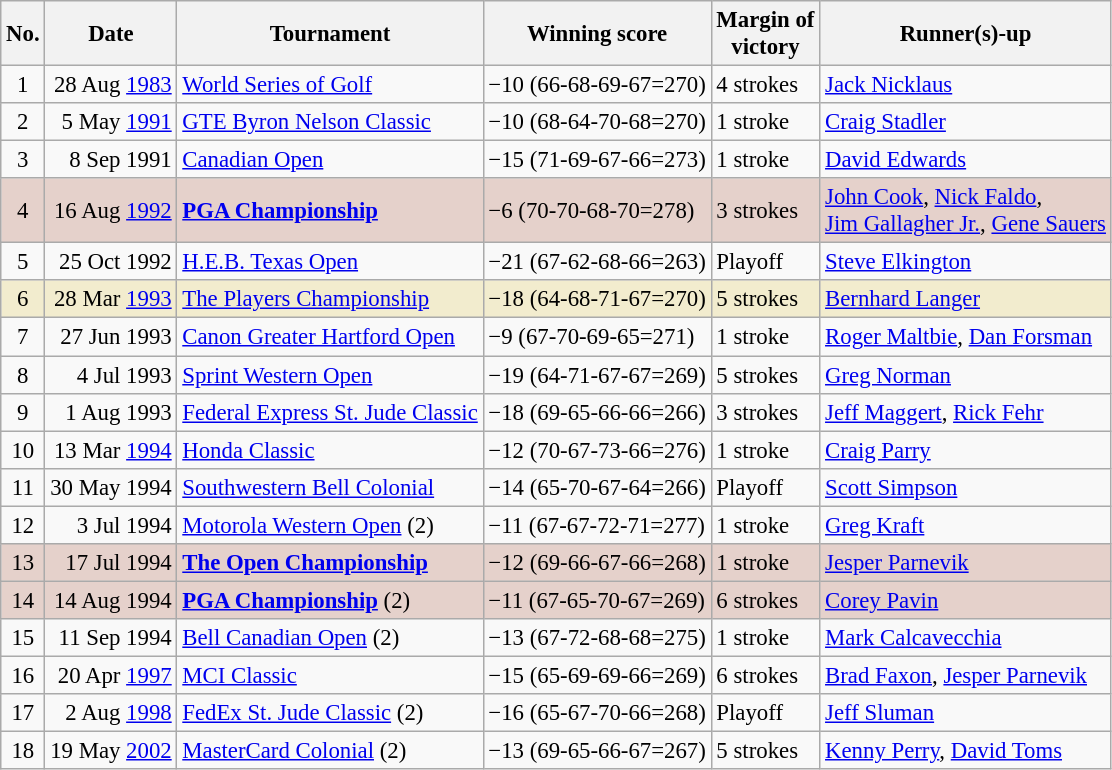<table class="wikitable" style="font-size:95%;">
<tr>
<th>No.</th>
<th>Date</th>
<th>Tournament</th>
<th>Winning score</th>
<th>Margin of<br>victory</th>
<th>Runner(s)-up</th>
</tr>
<tr>
<td align=center>1</td>
<td align=right>28 Aug <a href='#'>1983</a></td>
<td><a href='#'>World Series of Golf</a></td>
<td>−10 (66-68-69-67=270)</td>
<td>4 strokes</td>
<td> <a href='#'>Jack Nicklaus</a></td>
</tr>
<tr>
<td align=center>2</td>
<td align=right>5 May <a href='#'>1991</a></td>
<td><a href='#'>GTE Byron Nelson Classic</a></td>
<td>−10 (68-64-70-68=270)</td>
<td>1 stroke</td>
<td> <a href='#'>Craig Stadler</a></td>
</tr>
<tr>
<td align=center>3</td>
<td align=right>8 Sep 1991</td>
<td><a href='#'>Canadian Open</a></td>
<td>−15 (71-69-67-66=273)</td>
<td>1 stroke</td>
<td> <a href='#'>David Edwards</a></td>
</tr>
<tr style="background:#e5d1cb;">
<td align=center>4</td>
<td align=right>16 Aug <a href='#'>1992</a></td>
<td><strong><a href='#'>PGA Championship</a></strong></td>
<td>−6 (70-70-68-70=278)</td>
<td>3 strokes</td>
<td> <a href='#'>John Cook</a>,  <a href='#'>Nick Faldo</a>,<br> <a href='#'>Jim Gallagher Jr.</a>,  <a href='#'>Gene Sauers</a></td>
</tr>
<tr>
<td align=center>5</td>
<td align=right>25 Oct 1992</td>
<td><a href='#'>H.E.B. Texas Open</a></td>
<td>−21 (67-62-68-66=263)</td>
<td>Playoff</td>
<td> <a href='#'>Steve Elkington</a></td>
</tr>
<tr style="background:#f2ecce;">
<td align=center>6</td>
<td align=right>28 Mar <a href='#'>1993</a></td>
<td><a href='#'>The Players Championship</a></td>
<td>−18 (64-68-71-67=270)</td>
<td>5 strokes</td>
<td> <a href='#'>Bernhard Langer</a></td>
</tr>
<tr>
<td align=center>7</td>
<td align=right>27 Jun 1993</td>
<td><a href='#'>Canon Greater Hartford Open</a></td>
<td>−9 (67-70-69-65=271)</td>
<td>1 stroke</td>
<td> <a href='#'>Roger Maltbie</a>,  <a href='#'>Dan Forsman</a></td>
</tr>
<tr>
<td align=center>8</td>
<td align=right>4 Jul 1993</td>
<td><a href='#'>Sprint Western Open</a></td>
<td>−19 (64-71-67-67=269)</td>
<td>5 strokes</td>
<td> <a href='#'>Greg Norman</a></td>
</tr>
<tr>
<td align=center>9</td>
<td align=right>1 Aug 1993</td>
<td><a href='#'>Federal Express St. Jude Classic</a></td>
<td>−18 (69-65-66-66=266)</td>
<td>3 strokes</td>
<td> <a href='#'>Jeff Maggert</a>,  <a href='#'>Rick Fehr</a></td>
</tr>
<tr>
<td align=center>10</td>
<td align=right>13 Mar <a href='#'>1994</a></td>
<td><a href='#'>Honda Classic</a></td>
<td>−12 (70-67-73-66=276)</td>
<td>1 stroke</td>
<td> <a href='#'>Craig Parry</a></td>
</tr>
<tr>
<td align=center>11</td>
<td align=right>30 May 1994</td>
<td><a href='#'>Southwestern Bell Colonial</a></td>
<td>−14 (65-70-67-64=266)</td>
<td>Playoff</td>
<td> <a href='#'>Scott Simpson</a></td>
</tr>
<tr>
<td align=center>12</td>
<td align=right>3 Jul 1994</td>
<td><a href='#'>Motorola Western Open</a> (2)</td>
<td>−11 (67-67-72-71=277)</td>
<td>1 stroke</td>
<td> <a href='#'>Greg Kraft</a></td>
</tr>
<tr style="background:#e5d1cb;">
<td align=center>13</td>
<td align=right>17 Jul 1994</td>
<td><strong><a href='#'>The Open Championship</a></strong></td>
<td>−12 (69-66-67-66=268)</td>
<td>1 stroke</td>
<td> <a href='#'>Jesper Parnevik</a></td>
</tr>
<tr style="background:#e5d1cb;">
<td align=center>14</td>
<td align=right>14 Aug 1994</td>
<td><strong><a href='#'>PGA Championship</a></strong> (2)</td>
<td>−11 (67-65-70-67=269)</td>
<td>6 strokes</td>
<td> <a href='#'>Corey Pavin</a></td>
</tr>
<tr>
<td align=center>15</td>
<td align=right>11 Sep 1994</td>
<td><a href='#'>Bell Canadian Open</a> (2)</td>
<td>−13 (67-72-68-68=275)</td>
<td>1 stroke</td>
<td> <a href='#'>Mark Calcavecchia</a></td>
</tr>
<tr>
<td align=center>16</td>
<td align=right>20 Apr <a href='#'>1997</a></td>
<td><a href='#'>MCI Classic</a></td>
<td>−15 (65-69-69-66=269)</td>
<td>6 strokes</td>
<td> <a href='#'>Brad Faxon</a>,  <a href='#'>Jesper Parnevik</a></td>
</tr>
<tr>
<td align=center>17</td>
<td align=right>2 Aug <a href='#'>1998</a></td>
<td><a href='#'>FedEx St. Jude Classic</a> (2)</td>
<td>−16 (65-67-70-66=268)</td>
<td>Playoff</td>
<td> <a href='#'>Jeff Sluman</a></td>
</tr>
<tr>
<td align=center>18</td>
<td align=right>19 May <a href='#'>2002</a></td>
<td><a href='#'>MasterCard Colonial</a> (2)</td>
<td>−13 (69-65-66-67=267)</td>
<td>5 strokes</td>
<td> <a href='#'>Kenny Perry</a>,  <a href='#'>David Toms</a></td>
</tr>
</table>
